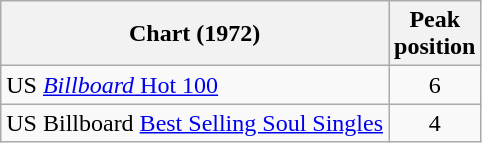<table class="wikitable sortable">
<tr>
<th>Chart (1972)</th>
<th>Peak<br>position</th>
</tr>
<tr>
<td align="left">US <a href='#'><em>Billboard</em> Hot 100</a></td>
<td align="center">6</td>
</tr>
<tr>
<td align="left">US  Billboard <a href='#'>Best Selling Soul Singles</a></td>
<td align="center">4</td>
</tr>
</table>
